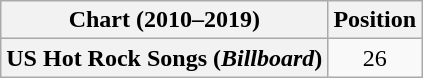<table class="wikitable plainrowheaders" style="text-align:center">
<tr>
<th scope="col">Chart (2010–2019)</th>
<th scope="col">Position</th>
</tr>
<tr>
<th scope="row">US Hot Rock Songs (<em>Billboard</em>)</th>
<td>26</td>
</tr>
</table>
